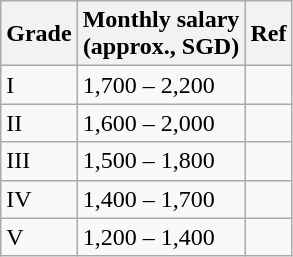<table class="wikitable">
<tr>
<th>Grade</th>
<th>Monthly salary<br>(approx., SGD)</th>
<th>Ref</th>
</tr>
<tr>
<td>I</td>
<td>1,700 – 2,200</td>
<td></td>
</tr>
<tr>
<td>II</td>
<td>1,600 – 2,000</td>
<td></td>
</tr>
<tr>
<td>III</td>
<td>1,500 – 1,800</td>
<td></td>
</tr>
<tr>
<td>IV</td>
<td>1,400 – 1,700</td>
<td></td>
</tr>
<tr>
<td>V</td>
<td>1,200 – 1,400</td>
<td></td>
</tr>
</table>
